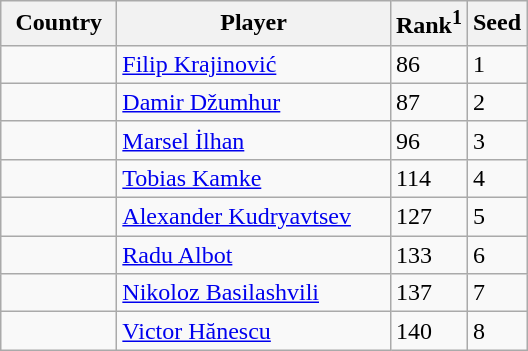<table class="sortable wikitable">
<tr>
<th width="70">Country</th>
<th width="175">Player</th>
<th>Rank<sup>1</sup></th>
<th>Seed</th>
</tr>
<tr>
<td></td>
<td><a href='#'>Filip Krajinović</a></td>
<td>86</td>
<td>1</td>
</tr>
<tr>
<td></td>
<td><a href='#'>Damir Džumhur</a></td>
<td>87</td>
<td>2</td>
</tr>
<tr>
<td></td>
<td><a href='#'>Marsel İlhan</a></td>
<td>96</td>
<td>3</td>
</tr>
<tr>
<td></td>
<td><a href='#'>Tobias Kamke</a></td>
<td>114</td>
<td>4</td>
</tr>
<tr>
<td></td>
<td><a href='#'>Alexander Kudryavtsev</a></td>
<td>127</td>
<td>5</td>
</tr>
<tr>
<td></td>
<td><a href='#'>Radu Albot</a></td>
<td>133</td>
<td>6</td>
</tr>
<tr>
<td></td>
<td><a href='#'>Nikoloz Basilashvili</a></td>
<td>137</td>
<td>7</td>
</tr>
<tr>
<td></td>
<td><a href='#'>Victor Hănescu</a></td>
<td>140</td>
<td>8</td>
</tr>
</table>
